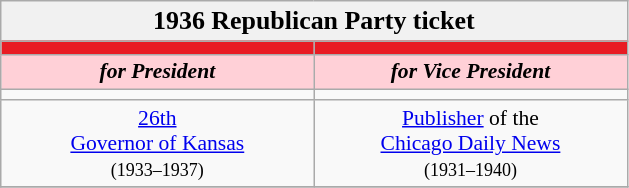<table class="wikitable" style="font-size:90%; text-align:center;">
<tr>
<td style="background:#f1f1f1;" colspan="30"><big><strong>1936 Republican Party ticket</strong></big></td>
</tr>
<tr>
<th style="width:3em; font-size:135%; background:#E81B23; width:200px;"><a href='#'></a></th>
<th style="width:3em; font-size:135%; background:#E81B23; width:200px;"><a href='#'></a></th>
</tr>
<tr style="color:#000; font-size:100%; background:#FFD0D7;">
<td style="width:3em; width:200px;"><strong><em>for President</em></strong></td>
<td style="width:3em; width:200px;"><strong><em>for Vice President</em></strong></td>
</tr>
<tr>
<td></td>
<td></td>
</tr>
<tr>
<td><a href='#'>26th</a><br><a href='#'>Governor of Kansas</a><br><small>(1933–1937)</small></td>
<td><a href='#'>Publisher</a> of the<br><a href='#'>Chicago Daily News</a><br><small>(1931–1940)</small></td>
</tr>
<tr>
</tr>
</table>
